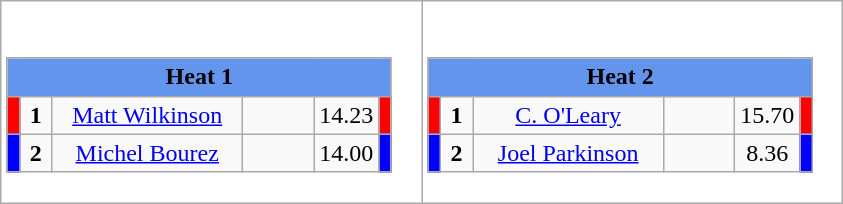<table class="wikitable" style="background:#fff;">
<tr>
<td><div><br><table class="wikitable">
<tr>
<td colspan="6"  style="text-align:center; background:#6495ed;"><strong>Heat 1</strong></td>
</tr>
<tr>
<td style="width:01px; background: #f00;"></td>
<td style="width:14px; text-align:center;"><strong>1</strong></td>
<td style="width:120px; text-align:center;"><a href='#'>Matt Wilkinson</a></td>
<td style="width:40px; text-align:center;"></td>
<td style="width:20px; text-align:center;">14.23</td>
<td style="width:01px; background: #f00;"></td>
</tr>
<tr>
<td style="width:01px; background: #00f;"></td>
<td style="width:14px; text-align:center;"><strong>2</strong></td>
<td style="width:120px; text-align:center;"><a href='#'>Michel Bourez</a></td>
<td style="width:40px; text-align:center;"></td>
<td style="width:20px; text-align:center;">14.00</td>
<td style="width:01px; background: #00f;"></td>
</tr>
</table>
</div></td>
<td><div><br><table class="wikitable">
<tr>
<td colspan="6"  style="text-align:center; background:#6495ed;"><strong>Heat 2</strong></td>
</tr>
<tr>
<td style="width:01px; background: #f00;"></td>
<td style="width:14px; text-align:center;"><strong>1</strong></td>
<td style="width:120px; text-align:center;"><a href='#'>C. O'Leary</a></td>
<td style="width:40px; text-align:center;"></td>
<td style="width:20px; text-align:center;">15.70</td>
<td style="width:01px; background: #f00;"></td>
</tr>
<tr>
<td style="width:01px; background: #00f;"></td>
<td style="width:14px; text-align:center;"><strong>2</strong></td>
<td style="width:120px; text-align:center;"><a href='#'>Joel Parkinson</a></td>
<td style="width:40px; text-align:center;"></td>
<td style="width:20px; text-align:center;">8.36</td>
<td style="width:01px; background: #00f;"></td>
</tr>
</table>
</div></td>
</tr>
</table>
